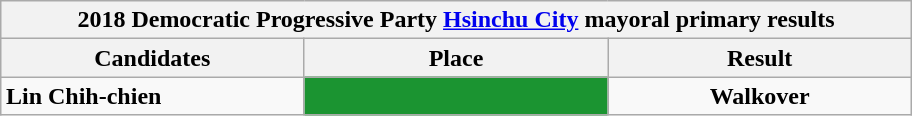<table class="wikitable collapsible" style="margin:1em auto;">
<tr>
<th colspan="5" width=600>2018 Democratic Progressive Party <a href='#'>Hsinchu City</a> mayoral primary results</th>
</tr>
<tr>
<th width=80>Candidates</th>
<th width=80>Place</th>
<th width=80>Result</th>
</tr>
<tr>
<td><strong>Lin Chih-chien</strong></td>
<td style="background: #1B9431; text-align:center"><strong></strong></td>
<td style="text-align:center"><strong>Walkover</strong></td>
</tr>
</table>
